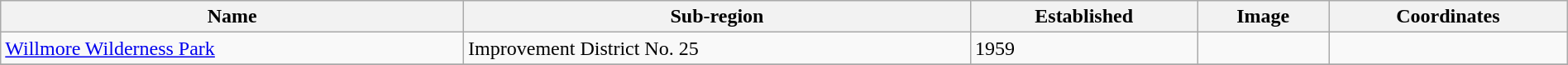<table class='wikitable sortable' style="width:100%">
<tr>
<th>Name</th>
<th>Sub-region</th>
<th>Established</th>
<th>Image</th>
<th>Coordinates</th>
</tr>
<tr>
<td><a href='#'>Willmore Wilderness Park</a></td>
<td>Improvement District No. 25</td>
<td>1959</td>
<td></td>
<td></td>
</tr>
<tr>
</tr>
</table>
